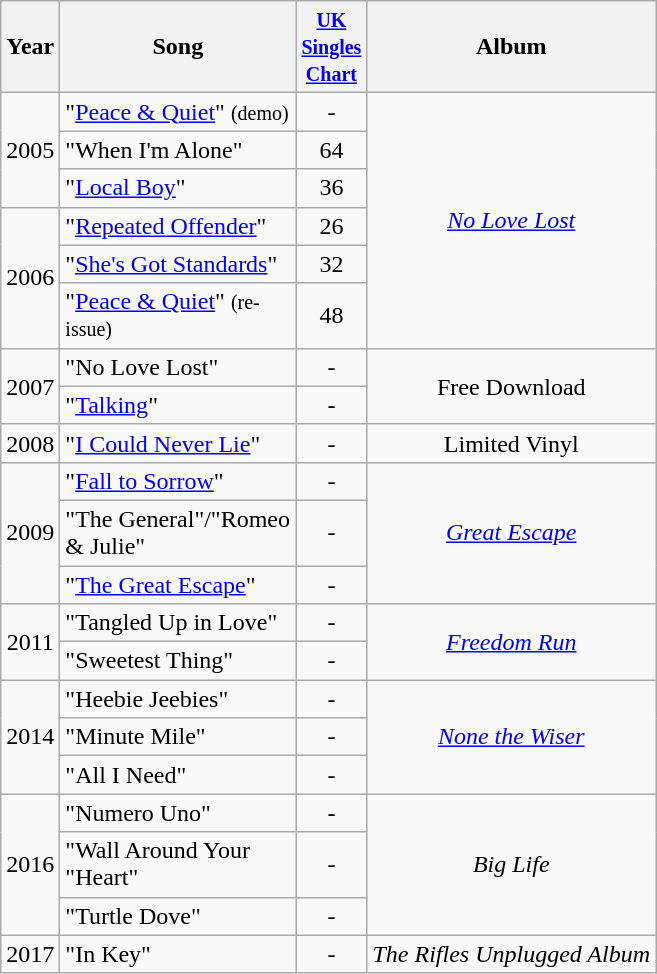<table class="wikitable">
<tr>
<th>Year</th>
<th width="150">Song</th>
<th width="40"><small><a href='#'>UK Singles Chart</a></small></th>
<th>Album</th>
</tr>
<tr>
<td rowspan="3" align="center">2005</td>
<td>"<a href='#'>Peace & Quiet</a>" <small>(demo)</small></td>
<td align="center">-</td>
<td rowspan="6" align="center"><em><a href='#'>No Love Lost</a></em></td>
</tr>
<tr>
<td>"When I'm Alone"</td>
<td align="center">64</td>
</tr>
<tr>
<td>"<a href='#'>Local Boy</a>"</td>
<td align="center">36</td>
</tr>
<tr>
<td rowspan="3" align="center">2006</td>
<td>"<a href='#'>Repeated Offender</a>"</td>
<td align="center">26</td>
</tr>
<tr>
<td>"<a href='#'>She's Got Standards</a>"</td>
<td align="center">32</td>
</tr>
<tr>
<td>"<a href='#'>Peace & Quiet</a>" <small>(re-issue)</small></td>
<td align="center">48</td>
</tr>
<tr>
<td rowspan="2" align="center">2007</td>
<td>"No Love Lost"</td>
<td align="center">-</td>
<td rowspan="2" align="center">Free Download</td>
</tr>
<tr>
<td>"<a href='#'>Talking</a>"</td>
<td align="center">-</td>
</tr>
<tr>
<td align="center">2008</td>
<td>"<a href='#'>I Could Never Lie</a>"</td>
<td align="center">-</td>
<td align="center">Limited Vinyl</td>
</tr>
<tr>
<td rowspan="3" align="center">2009</td>
<td>"<a href='#'>Fall to Sorrow</a>"</td>
<td align="center">-</td>
<td rowspan="3" align="center"><em><a href='#'>Great Escape</a></em></td>
</tr>
<tr>
<td>"The General"/"Romeo & Julie"</td>
<td align="center">-</td>
</tr>
<tr>
<td>"<a href='#'>The Great Escape</a>"</td>
<td align="center">-</td>
</tr>
<tr>
<td align="center" rowspan="2">2011</td>
<td>"Tangled Up in Love"</td>
<td align="center">-</td>
<td rowspan="2" align="center"><em><a href='#'>Freedom Run</a></em></td>
</tr>
<tr>
<td>"Sweetest Thing"</td>
<td align="center">-</td>
</tr>
<tr>
<td align="center" rowspan="3">2014</td>
<td>"Heebie Jeebies"</td>
<td align="center">-</td>
<td rowspan="3" align="center"><em><a href='#'>None the Wiser</a></em></td>
</tr>
<tr>
<td>"Minute Mile"</td>
<td align="center">-</td>
</tr>
<tr>
<td>"All I Need"</td>
<td align="center">-</td>
</tr>
<tr>
<td align="center" rowspan="3">2016</td>
<td>"Numero Uno"</td>
<td align="center">-</td>
<td rowspan="3" align="center"><em>Big Life</em></td>
</tr>
<tr>
<td>"Wall Around Your "Heart"</td>
<td align="center">-</td>
</tr>
<tr>
<td>"Turtle Dove"</td>
<td align="center">-</td>
</tr>
<tr>
<td align="center">2017</td>
<td>"In Key"</td>
<td align="center">-</td>
<td align="center"><em>The Rifles Unplugged Album</em></td>
</tr>
</table>
